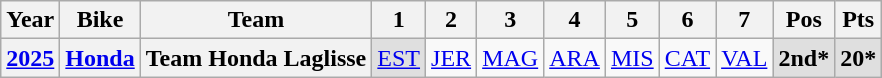<table class="wikitable" style="text-align:center">
<tr>
<th>Year</th>
<th>Bike</th>
<th>Team</th>
<th>1</th>
<th>2</th>
<th>3</th>
<th>4</th>
<th>5</th>
<th>6</th>
<th>7</th>
<th>Pos</th>
<th>Pts</th>
</tr>
<tr>
<th><a href='#'>2025</a></th>
<th><a href='#'>Honda</a></th>
<th>Team Honda Laglisse</th>
<td style="background:#dfdfdf;"><a href='#'>EST</a><br></td>
<td style="background:#;"><a href='#'>JER</a><br></td>
<td style="background:#;"><a href='#'>MAG</a><br></td>
<td style="background:#;"><a href='#'>ARA</a><br></td>
<td style="background:#;"><a href='#'>MIS</a><br></td>
<td style="background:#;"><a href='#'>CAT</a><br></td>
<td style="background:#;"><a href='#'>VAL</a><br></td>
<th style="background:#dfdfdf;">2nd*</th>
<th style="background:#dfdfdf;">20*</th>
</tr>
</table>
